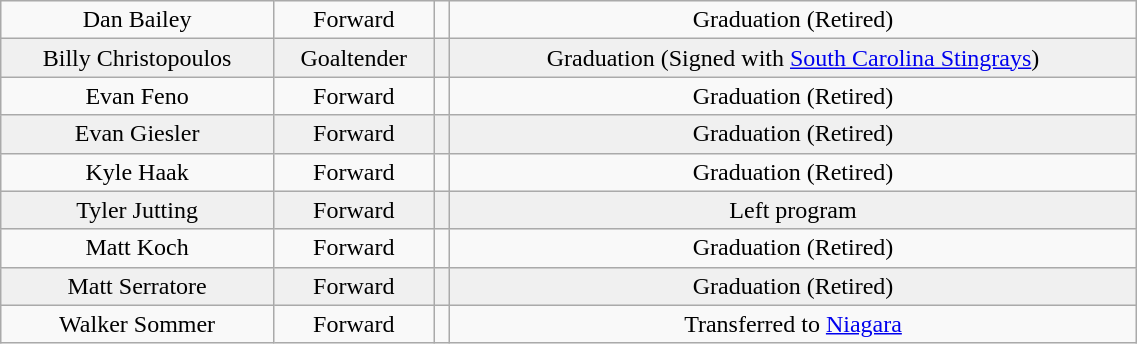<table class="wikitable" width="60%">
<tr align="center" bgcolor="">
<td>Dan Bailey</td>
<td>Forward</td>
<td></td>
<td>Graduation (Retired)</td>
</tr>
<tr align="center" bgcolor="f0f0f0">
<td>Billy Christopoulos</td>
<td>Goaltender</td>
<td></td>
<td>Graduation (Signed with <a href='#'>South Carolina Stingrays</a>)</td>
</tr>
<tr align="center" bgcolor="">
<td>Evan Feno</td>
<td>Forward</td>
<td></td>
<td>Graduation (Retired)</td>
</tr>
<tr align="center" bgcolor="f0f0f0">
<td>Evan Giesler</td>
<td>Forward</td>
<td></td>
<td>Graduation (Retired)</td>
</tr>
<tr align="center" bgcolor="">
<td>Kyle Haak</td>
<td>Forward</td>
<td></td>
<td>Graduation (Retired)</td>
</tr>
<tr align="center" bgcolor="f0f0f0">
<td>Tyler Jutting</td>
<td>Forward</td>
<td></td>
<td>Left program</td>
</tr>
<tr align="center" bgcolor="">
<td>Matt Koch</td>
<td>Forward</td>
<td></td>
<td>Graduation (Retired)</td>
</tr>
<tr align="center" bgcolor="f0f0f0">
<td>Matt Serratore</td>
<td>Forward</td>
<td></td>
<td>Graduation (Retired)</td>
</tr>
<tr align="center" bgcolor="">
<td>Walker Sommer</td>
<td>Forward</td>
<td></td>
<td>Transferred to <a href='#'>Niagara</a></td>
</tr>
</table>
